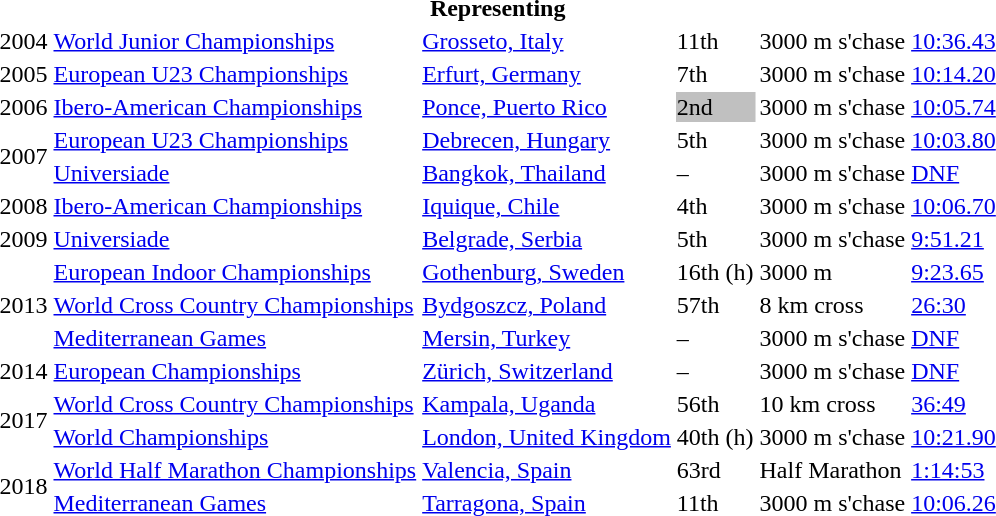<table>
<tr>
<th colspan="6">Representing </th>
</tr>
<tr>
<td>2004</td>
<td><a href='#'>World Junior Championships</a></td>
<td><a href='#'>Grosseto, Italy</a></td>
<td>11th</td>
<td>3000 m s'chase</td>
<td><a href='#'>10:36.43</a></td>
</tr>
<tr>
<td>2005</td>
<td><a href='#'>European U23 Championships</a></td>
<td><a href='#'>Erfurt, Germany</a></td>
<td>7th</td>
<td>3000 m s'chase</td>
<td><a href='#'>10:14.20</a></td>
</tr>
<tr>
<td>2006</td>
<td><a href='#'>Ibero-American Championships</a></td>
<td><a href='#'>Ponce, Puerto Rico</a></td>
<td bgcolor=silver>2nd</td>
<td>3000 m s'chase</td>
<td><a href='#'>10:05.74</a></td>
</tr>
<tr>
<td rowspan=2>2007</td>
<td><a href='#'>European U23 Championships</a></td>
<td><a href='#'>Debrecen, Hungary</a></td>
<td>5th</td>
<td>3000 m s'chase</td>
<td><a href='#'>10:03.80</a></td>
</tr>
<tr>
<td><a href='#'>Universiade</a></td>
<td><a href='#'>Bangkok, Thailand</a></td>
<td>–</td>
<td>3000 m s'chase</td>
<td><a href='#'>DNF</a></td>
</tr>
<tr>
<td>2008</td>
<td><a href='#'>Ibero-American Championships</a></td>
<td><a href='#'>Iquique, Chile</a></td>
<td>4th</td>
<td>3000 m s'chase</td>
<td><a href='#'>10:06.70</a></td>
</tr>
<tr>
<td>2009</td>
<td><a href='#'>Universiade</a></td>
<td><a href='#'>Belgrade, Serbia</a></td>
<td>5th</td>
<td>3000 m s'chase</td>
<td><a href='#'>9:51.21</a></td>
</tr>
<tr>
<td rowspan=3>2013</td>
<td><a href='#'>European Indoor Championships</a></td>
<td><a href='#'>Gothenburg, Sweden</a></td>
<td>16th (h)</td>
<td>3000 m</td>
<td><a href='#'>9:23.65</a></td>
</tr>
<tr>
<td><a href='#'>World Cross Country Championships</a></td>
<td><a href='#'>Bydgoszcz, Poland</a></td>
<td>57th</td>
<td>8 km cross</td>
<td><a href='#'>26:30</a></td>
</tr>
<tr>
<td><a href='#'>Mediterranean Games</a></td>
<td><a href='#'>Mersin, Turkey</a></td>
<td>–</td>
<td>3000 m s'chase</td>
<td><a href='#'>DNF</a></td>
</tr>
<tr>
<td>2014</td>
<td><a href='#'>European Championships</a></td>
<td><a href='#'>Zürich, Switzerland</a></td>
<td>–</td>
<td>3000 m s'chase</td>
<td><a href='#'>DNF</a></td>
</tr>
<tr>
<td rowspan=2>2017</td>
<td><a href='#'>World Cross Country Championships</a></td>
<td><a href='#'>Kampala, Uganda</a></td>
<td>56th</td>
<td>10 km cross</td>
<td><a href='#'>36:49</a></td>
</tr>
<tr>
<td><a href='#'>World Championships</a></td>
<td><a href='#'>London, United Kingdom</a></td>
<td>40th (h)</td>
<td>3000 m s'chase</td>
<td><a href='#'>10:21.90</a></td>
</tr>
<tr>
<td rowspan=2>2018</td>
<td><a href='#'>World Half Marathon Championships</a></td>
<td><a href='#'>Valencia, Spain</a></td>
<td>63rd</td>
<td>Half Marathon</td>
<td><a href='#'>1:14:53</a></td>
</tr>
<tr>
<td><a href='#'>Mediterranean Games</a></td>
<td><a href='#'>Tarragona, Spain</a></td>
<td>11th</td>
<td>3000 m s'chase</td>
<td><a href='#'>10:06.26</a></td>
</tr>
</table>
